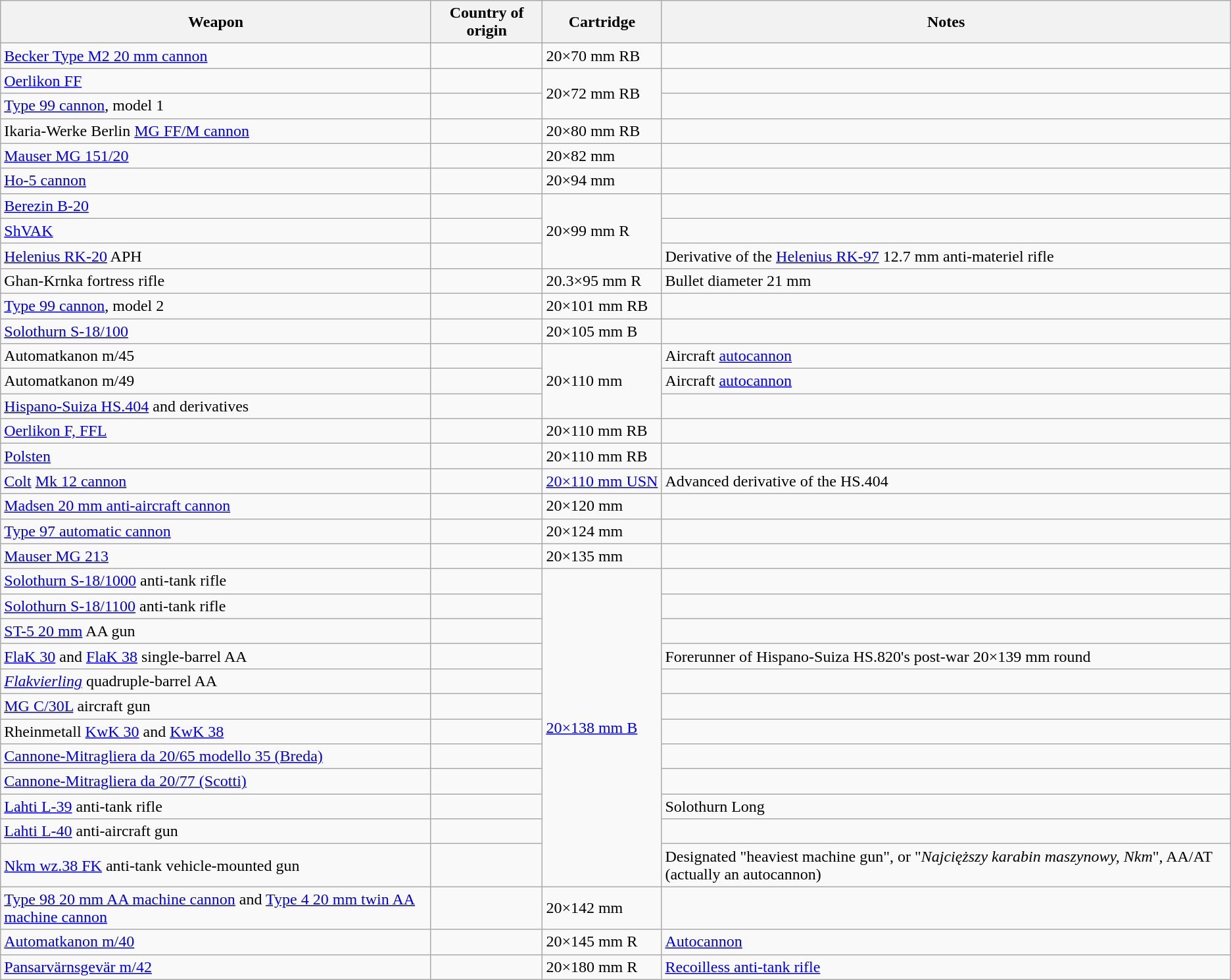<table class="wikitable">
<tr>
<th>Weapon</th>
<th>Country of origin</th>
<th>Cartridge</th>
<th>Notes</th>
</tr>
<tr>
<td><a href='#'>Becker Type M2 20 mm cannon</a></td>
<td></td>
<td>20×70 mm RB</td>
<td></td>
</tr>
<tr>
<td><a href='#'>Oerlikon FF</a></td>
<td></td>
<td rowspan="2">20×72 mm RB</td>
<td></td>
</tr>
<tr>
<td><a href='#'>Type 99 cannon</a>, model 1</td>
<td></td>
<td></td>
</tr>
<tr>
<td>Ikaria-Werke Berlin <a href='#'>MG FF/M cannon</a></td>
<td></td>
<td>20×80 mm RB</td>
<td></td>
</tr>
<tr>
<td><a href='#'>Mauser MG 151/20</a></td>
<td></td>
<td>20×82 mm</td>
<td></td>
</tr>
<tr>
<td><a href='#'>Ho-5 cannon</a></td>
<td></td>
<td>20×94 mm</td>
<td></td>
</tr>
<tr>
<td><a href='#'>Berezin B-20</a></td>
<td></td>
<td rowspan="3">20×99 mm R</td>
<td></td>
</tr>
<tr>
<td><a href='#'>ShVAK</a></td>
<td></td>
<td></td>
</tr>
<tr>
<td><a href='#'>Helenius RK-20</a> APH</td>
<td></td>
<td>Derivative of the <a href='#'>Helenius RK-97</a> 12.7 mm anti-materiel rifle</td>
</tr>
<tr>
<td>Ghan-Krnka fortress rifle</td>
<td></td>
<td>20.3×95 mm R</td>
<td>Bullet diameter 21 mm</td>
</tr>
<tr>
<td><a href='#'>Type 99 cannon</a>, model 2</td>
<td class=nowrap></td>
<td>20×101 mm RB</td>
<td></td>
</tr>
<tr>
<td><a href='#'>Solothurn S-18/100</a></td>
<td></td>
<td>20×105 mm B</td>
<td></td>
</tr>
<tr>
<td>Automatkanon m/45</td>
<td></td>
<td rowspan="3">20×110 mm</td>
<td>Aircraft <a href='#'>autocannon</a></td>
</tr>
<tr>
<td>Automatkanon m/49</td>
<td></td>
<td>Aircraft <a href='#'>autocannon</a></td>
</tr>
<tr>
<td class=nowrap><a href='#'>Hispano-Suiza HS.404</a> and derivatives</td>
<td></td>
<td></td>
</tr>
<tr>
<td><a href='#'>Oerlikon F, FFL</a></td>
<td></td>
<td>20×110 mm RB</td>
<td></td>
</tr>
<tr>
<td><a href='#'>Polsten</a></td>
<td></td>
<td>20×110 mm RB</td>
<td></td>
</tr>
<tr>
<td><a href='#'>Colt</a> <a href='#'>Mk 12 cannon</a></td>
<td></td>
<td><a href='#'>20×110 mm USN</a></td>
<td>Advanced derivative of the HS.404</td>
</tr>
<tr>
<td><a href='#'>Madsen 20 mm anti-aircraft cannon</a></td>
<td></td>
<td>20×120 mm</td>
<td></td>
</tr>
<tr>
<td><a href='#'>Type 97 automatic cannon</a></td>
<td></td>
<td>20×124 mm</td>
<td></td>
</tr>
<tr>
<td><a href='#'>Mauser MG 213</a></td>
<td></td>
<td>20×135 mm</td>
<td></td>
</tr>
<tr>
<td><a href='#'>Solothurn S-18/1000</a> anti-tank rifle</td>
<td></td>
<td rowspan="12"><a href='#'>20×138 mm B</a></td>
<td></td>
</tr>
<tr>
<td><a href='#'>Solothurn S-18/1100</a> anti-tank rifle</td>
<td></td>
<td></td>
</tr>
<tr>
<td><a href='#'>ST-5 20 mm</a> AA gun</td>
<td></td>
<td></td>
</tr>
<tr>
<td><a href='#'>FlaK 30</a> and <a href='#'>FlaK 38</a> single-barrel AA</td>
<td></td>
<td>Forerunner of Hispano-Suiza HS.820's post-war 20×139 mm round</td>
</tr>
<tr>
<td><a href='#'><em>Flakvierling</em></a> quadruple-barrel AA</td>
<td></td>
<td></td>
</tr>
<tr>
<td><a href='#'>MG C/30L</a> aircraft gun</td>
<td></td>
<td></td>
</tr>
<tr>
<td>Rheinmetall <a href='#'>KwK 30</a> and <a href='#'>KwK 38</a></td>
<td></td>
<td></td>
</tr>
<tr>
<td><a href='#'>Cannone-Mitragliera da 20/65 modello 35 (Breda)</a></td>
<td></td>
<td></td>
</tr>
<tr>
<td><a href='#'>Cannone-Mitragliera da 20/77 (Scotti)</a></td>
<td></td>
<td></td>
</tr>
<tr>
<td><a href='#'>Lahti L-39</a> anti-tank rifle</td>
<td></td>
<td>Solothurn Long</td>
</tr>
<tr>
<td><a href='#'>Lahti L-40</a> anti-aircraft gun</td>
<td></td>
<td></td>
</tr>
<tr>
<td><a href='#'>Nkm wz.38 FK</a> anti-tank vehicle-mounted gun</td>
<td></td>
<td>Designated "heaviest machine gun", or "<em>Najcięższy karabin maszynowy, Nkm</em>", AA/AT (actually an autocannon)</td>
</tr>
<tr>
<td><a href='#'>Type 98 20 mm AA machine cannon</a> and <a href='#'>Type 4 20 mm twin AA machine cannon</a></td>
<td></td>
<td>20×142 mm</td>
<td></td>
</tr>
<tr>
<td><a href='#'>Automatkanon m/40</a></td>
<td></td>
<td>20×145 mm R</td>
<td><a href='#'>Autocannon</a></td>
</tr>
<tr>
<td><a href='#'>Pansarvärnsgevär m/42</a></td>
<td></td>
<td>20×180 mm R</td>
<td><a href='#'>Recoilless anti-tank rifle</a></td>
</tr>
</table>
